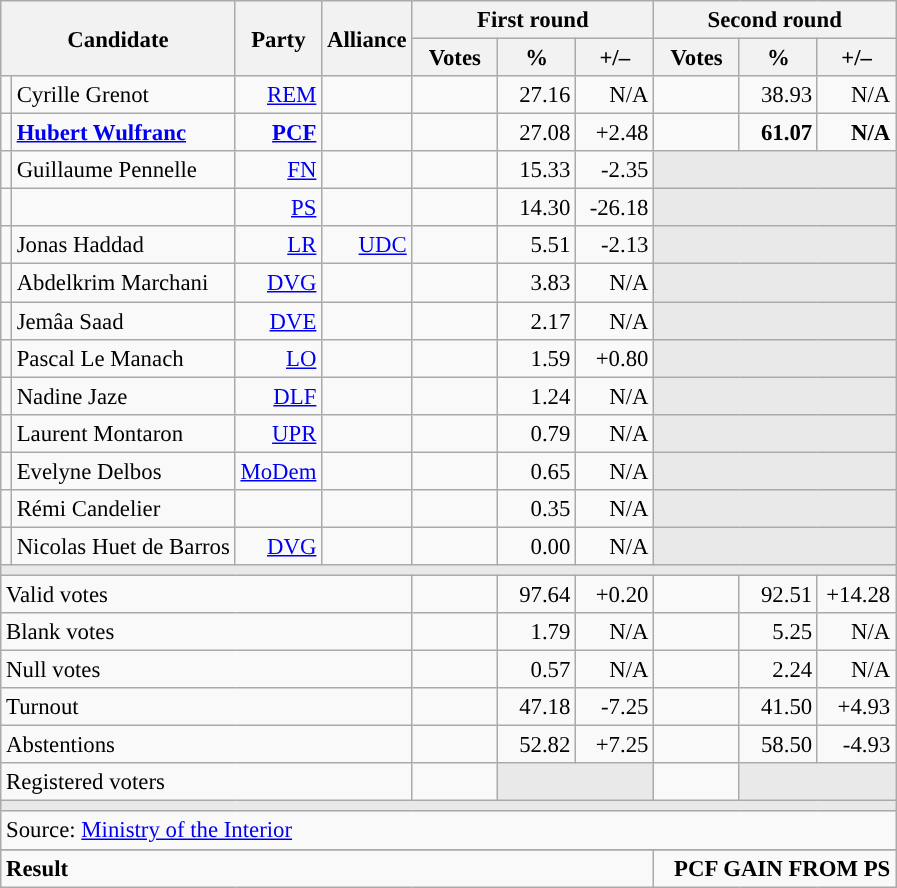<table class="wikitable" style="text-align:right;font-size:95%;">
<tr>
<th rowspan="2" colspan="2">Candidate</th>
<th rowspan="2">Party</th>
<th rowspan="2">Alliance</th>
<th colspan="3">First round</th>
<th colspan="3">Second round</th>
</tr>
<tr>
<th style="width:50px;">Votes</th>
<th style="width:45px;">%</th>
<th style="width:45px;">+/–</th>
<th style="width:50px;">Votes</th>
<th style="width:45px;">%</th>
<th style="width:45px;">+/–</th>
</tr>
<tr>
<td style="color:inherit;background:"></td>
<td style="text-align:left;">Cyrille Grenot</td>
<td><a href='#'>REM</a> </td>
<td></td>
<td></td>
<td>27.16</td>
<td>N/A</td>
<td></td>
<td>38.93</td>
<td>N/A</td>
</tr>
<tr>
<td style="color:inherit;background:"></td>
<td style="text-align:left;"><strong><a href='#'>Hubert Wulfranc</a></strong></td>
<td><a href='#'><strong>PCF</strong></a> </td>
<td></td>
<td></td>
<td>27.08</td>
<td>+2.48</td>
<td><strong></strong></td>
<td><strong>61.07</strong></td>
<td><strong>N/A</strong></td>
</tr>
<tr>
<td style="color:inherit;background:"></td>
<td style="text-align:left;">Guillaume Pennelle</td>
<td><a href='#'>FN</a></td>
<td></td>
<td></td>
<td>15.33</td>
<td>-2.35</td>
<td colspan="3" style="background:#E9E9E9;"></td>
</tr>
<tr>
<td style="color:inherit;background:"></td>
<td style="text-align:left;"></td>
<td><a href='#'>PS</a></td>
<td></td>
<td></td>
<td>14.30</td>
<td>-26.18</td>
<td colspan="3" style="background:#E9E9E9;"></td>
</tr>
<tr>
<td style="color:inherit;background:"></td>
<td style="text-align:left;">Jonas Haddad</td>
<td><a href='#'>LR</a></td>
<td><a href='#'>UDC</a></td>
<td></td>
<td>5.51</td>
<td>-2.13</td>
<td colspan="3" style="background:#E9E9E9;"></td>
</tr>
<tr>
<td style="color:inherit;background:"></td>
<td style="text-align:left;">Abdelkrim Marchani</td>
<td><a href='#'>DVG</a></td>
<td></td>
<td></td>
<td>3.83</td>
<td>N/A</td>
<td colspan="3" style="background:#E9E9E9;"></td>
</tr>
<tr>
<td style="color:inherit;background:"></td>
<td style="text-align:left;">Jemâa Saad</td>
<td><a href='#'>DVE</a></td>
<td></td>
<td></td>
<td>2.17</td>
<td>N/A</td>
<td colspan="3" style="background:#E9E9E9;"></td>
</tr>
<tr>
<td style="color:inherit;background:"></td>
<td style="text-align:left;">Pascal Le Manach</td>
<td><a href='#'>LO</a></td>
<td></td>
<td></td>
<td>1.59</td>
<td>+0.80</td>
<td colspan="3" style="background:#E9E9E9;"></td>
</tr>
<tr>
<td style="color:inherit;background:"></td>
<td style="text-align:left;">Nadine Jaze</td>
<td><a href='#'>DLF</a></td>
<td></td>
<td></td>
<td>1.24</td>
<td>N/A</td>
<td colspan="3" style="background:#E9E9E9;"></td>
</tr>
<tr>
<td style="color:inherit;background:"></td>
<td style="text-align:left;">Laurent Montaron</td>
<td><a href='#'>UPR</a></td>
<td></td>
<td></td>
<td>0.79</td>
<td>N/A</td>
<td colspan="3" style="background:#E9E9E9;"></td>
</tr>
<tr>
<td style="color:inherit;background:"></td>
<td style="text-align:left;">Evelyne Delbos</td>
<td><a href='#'>MoDem</a></td>
<td></td>
<td></td>
<td>0.65</td>
<td>N/A</td>
<td colspan="3" style="background:#E9E9E9;"></td>
</tr>
<tr>
<td style="color:inherit;background:"></td>
<td style="text-align:left;">Rémi Candelier</td>
<td></td>
<td></td>
<td></td>
<td>0.35</td>
<td>N/A</td>
<td colspan="3" style="background:#E9E9E9;"></td>
</tr>
<tr>
<td style="color:inherit;background:"></td>
<td style="text-align:left;">Nicolas Huet de Barros</td>
<td><a href='#'>DVG</a></td>
<td></td>
<td></td>
<td>0.00</td>
<td>N/A</td>
<td colspan="3" style="background:#E9E9E9;"></td>
</tr>
<tr>
<td colspan="10" style="background:#E9E9E9;"></td>
</tr>
<tr>
<td colspan="4" style="text-align:left;">Valid votes</td>
<td></td>
<td>97.64</td>
<td>+0.20</td>
<td></td>
<td>92.51</td>
<td>+14.28</td>
</tr>
<tr>
<td colspan="4" style="text-align:left;">Blank votes</td>
<td></td>
<td>1.79</td>
<td>N/A</td>
<td></td>
<td>5.25</td>
<td>N/A</td>
</tr>
<tr>
<td colspan="4" style="text-align:left;">Null votes</td>
<td></td>
<td>0.57</td>
<td>N/A</td>
<td></td>
<td>2.24</td>
<td>N/A</td>
</tr>
<tr>
<td colspan="4" style="text-align:left;">Turnout</td>
<td></td>
<td>47.18</td>
<td>-7.25</td>
<td></td>
<td>41.50</td>
<td>+4.93</td>
</tr>
<tr>
<td colspan="4" style="text-align:left;">Abstentions</td>
<td></td>
<td>52.82</td>
<td>+7.25</td>
<td></td>
<td>58.50</td>
<td>-4.93</td>
</tr>
<tr>
<td colspan="4" style="text-align:left;">Registered voters</td>
<td></td>
<td colspan="2" style="background:#E9E9E9;"></td>
<td></td>
<td colspan="2" style="background:#E9E9E9;"></td>
</tr>
<tr>
<td colspan="10" style="background:#E9E9E9;"></td>
</tr>
<tr>
<td colspan="10" style="text-align:left;">Source: <a href='#'>Ministry of the Interior</a></td>
</tr>
<tr>
</tr>
<tr style="font-weight:bold">
<td colspan="7" style="text-align:left;">Result</td>
<td colspan="7" style="background-color:">PCF GAIN FROM PS</td>
</tr>
</table>
